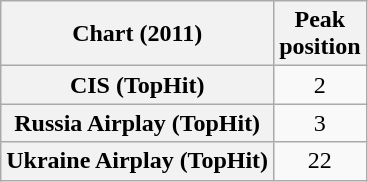<table class="wikitable plainrowheaders" style="text-align:center">
<tr>
<th scope="col">Chart (2011)</th>
<th scope="col">Peak<br>position</th>
</tr>
<tr>
<th scope="row">CIS (TopHit)</th>
<td>2</td>
</tr>
<tr>
<th scope="row">Russia Airplay (TopHit)</th>
<td>3</td>
</tr>
<tr>
<th scope="row">Ukraine Airplay (TopHit)</th>
<td>22</td>
</tr>
</table>
